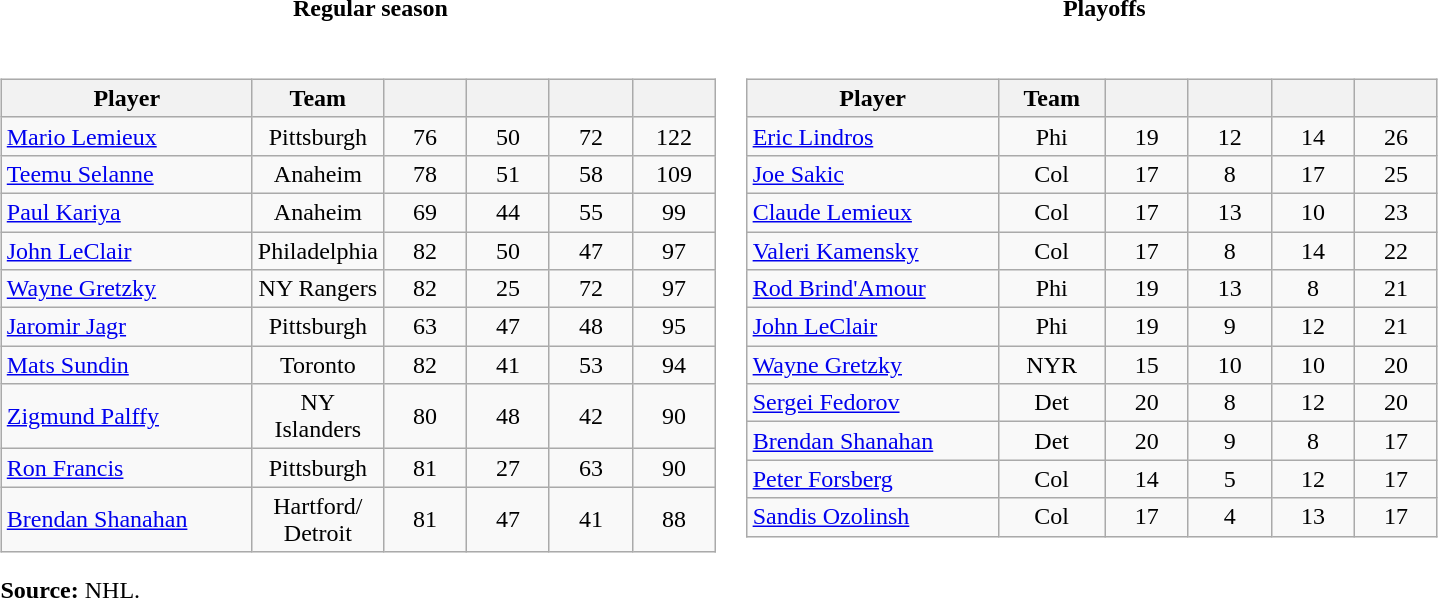<table>
<tr>
<th>Regular season</th>
<th>Playoffs</th>
</tr>
<tr style="vertical-align:top">
<td><br><table class="wikitable">
<tr>
<th style="width:10em">Player</th>
<th style="width:4em">Team</th>
<th style="width:3em"></th>
<th style="width:3em"></th>
<th style="width:3em"></th>
<th style="width:3em"></th>
</tr>
<tr align="center">
<td align="left"><a href='#'>Mario Lemieux</a></td>
<td>Pittsburgh</td>
<td>76</td>
<td>50</td>
<td>72</td>
<td>122</td>
</tr>
<tr align="center">
<td align="left"><a href='#'>Teemu Selanne</a></td>
<td>Anaheim</td>
<td>78</td>
<td>51</td>
<td>58</td>
<td>109</td>
</tr>
<tr align="center">
<td align="left"><a href='#'>Paul Kariya</a></td>
<td>Anaheim</td>
<td>69</td>
<td>44</td>
<td>55</td>
<td>99</td>
</tr>
<tr align="center">
<td align="left"><a href='#'>John LeClair</a></td>
<td>Philadelphia</td>
<td>82</td>
<td>50</td>
<td>47</td>
<td>97</td>
</tr>
<tr align="center">
<td align="left"><a href='#'>Wayne Gretzky</a></td>
<td>NY Rangers</td>
<td>82</td>
<td>25</td>
<td>72</td>
<td>97</td>
</tr>
<tr align="center">
<td align="left"><a href='#'>Jaromir Jagr</a></td>
<td>Pittsburgh</td>
<td>63</td>
<td>47</td>
<td>48</td>
<td>95</td>
</tr>
<tr align="center">
<td align="left"><a href='#'>Mats Sundin</a></td>
<td>Toronto</td>
<td>82</td>
<td>41</td>
<td>53</td>
<td>94</td>
</tr>
<tr align="center">
<td align="left"><a href='#'>Zigmund Palffy</a></td>
<td>NY Islanders</td>
<td>80</td>
<td>48</td>
<td>42</td>
<td>90</td>
</tr>
<tr align="center">
<td align="left"><a href='#'>Ron Francis</a></td>
<td>Pittsburgh</td>
<td>81</td>
<td>27</td>
<td>63</td>
<td>90</td>
</tr>
<tr align="center">
<td align="left"><a href='#'>Brendan Shanahan</a></td>
<td>Hartford/<br>Detroit</td>
<td>81</td>
<td>47</td>
<td>41</td>
<td>88</td>
</tr>
</table>
<strong>Source:</strong> NHL.</td>
<td><br><table class="wikitable">
<tr>
<th style="width:10em">Player</th>
<th style="width:4em">Team</th>
<th style="width:3em"></th>
<th style="width:3em"></th>
<th style="width:3em"></th>
<th style="width:3em"></th>
</tr>
<tr align="center">
<td align="left"><a href='#'>Eric Lindros</a></td>
<td>Phi</td>
<td>19</td>
<td>12</td>
<td>14</td>
<td>26</td>
</tr>
<tr align="center">
<td align="left"><a href='#'>Joe Sakic</a></td>
<td>Col</td>
<td>17</td>
<td>8</td>
<td>17</td>
<td>25</td>
</tr>
<tr align="center">
<td align="left"><a href='#'>Claude Lemieux</a></td>
<td>Col</td>
<td>17</td>
<td>13</td>
<td>10</td>
<td>23</td>
</tr>
<tr align="center">
<td align="left"><a href='#'>Valeri Kamensky</a></td>
<td>Col</td>
<td>17</td>
<td>8</td>
<td>14</td>
<td>22</td>
</tr>
<tr align="center">
<td align="left"><a href='#'>Rod Brind'Amour</a></td>
<td>Phi</td>
<td>19</td>
<td>13</td>
<td>8</td>
<td>21</td>
</tr>
<tr align="center">
<td align="left"><a href='#'>John LeClair</a></td>
<td>Phi</td>
<td>19</td>
<td>9</td>
<td>12</td>
<td>21</td>
</tr>
<tr align="center">
<td align="left"><a href='#'>Wayne Gretzky</a></td>
<td>NYR</td>
<td>15</td>
<td>10</td>
<td>10</td>
<td>20</td>
</tr>
<tr align="center">
<td align="left"><a href='#'>Sergei Fedorov</a></td>
<td>Det</td>
<td>20</td>
<td>8</td>
<td>12</td>
<td>20</td>
</tr>
<tr align="center">
<td align="left"><a href='#'>Brendan Shanahan</a></td>
<td>Det</td>
<td>20</td>
<td>9</td>
<td>8</td>
<td>17</td>
</tr>
<tr align="center">
<td align="left"><a href='#'>Peter Forsberg</a></td>
<td>Col</td>
<td>14</td>
<td>5</td>
<td>12</td>
<td>17</td>
</tr>
<tr align="center">
<td align="left"><a href='#'>Sandis Ozolinsh</a></td>
<td>Col</td>
<td>17</td>
<td>4</td>
<td>13</td>
<td>17</td>
</tr>
</table>
</td>
</tr>
</table>
